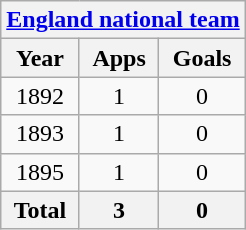<table class="wikitable" style="text-align:center">
<tr>
<th colspan=3><a href='#'>England national team</a></th>
</tr>
<tr>
<th>Year</th>
<th>Apps</th>
<th>Goals</th>
</tr>
<tr>
<td>1892</td>
<td>1</td>
<td>0</td>
</tr>
<tr>
<td>1893</td>
<td>1</td>
<td>0</td>
</tr>
<tr>
<td>1895</td>
<td>1</td>
<td>0</td>
</tr>
<tr>
<th>Total</th>
<th>3</th>
<th>0</th>
</tr>
</table>
